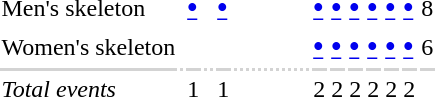<table>
<tr>
<td align=left>Men's skeleton</td>
<td></td>
<td><big><strong><a href='#'>•</a></strong></big></td>
<td></td>
<td></td>
<td><big><strong><a href='#'>•</a></strong></big></td>
<td></td>
<td></td>
<td></td>
<td></td>
<td></td>
<td></td>
<td></td>
<td></td>
<td></td>
<td></td>
<td></td>
<td></td>
<td></td>
<td><big><strong><a href='#'>•</a></strong></big></td>
<td><big><strong><a href='#'>•</a></strong></big></td>
<td><big><strong><a href='#'>•</a></strong></big></td>
<td><big><strong><a href='#'>•</a></strong></big></td>
<td><big><strong><a href='#'>•</a></strong></big></td>
<td><big><strong><a href='#'>•</a></strong></big></td>
<td>8</td>
</tr>
<tr>
<td align=left>Women's skeleton</td>
<td></td>
<td></td>
<td></td>
<td></td>
<td></td>
<td></td>
<td></td>
<td></td>
<td></td>
<td></td>
<td></td>
<td></td>
<td></td>
<td></td>
<td></td>
<td></td>
<td></td>
<td></td>
<td><big><strong><a href='#'>•</a></strong></big></td>
<td><big><strong><a href='#'>•</a></strong></big></td>
<td><big><strong><a href='#'>•</a></strong></big></td>
<td><big><strong><a href='#'>•</a></strong></big></td>
<td><big><strong><a href='#'>•</a></strong></big></td>
<td><big><strong><a href='#'>•</a></strong></big></td>
<td>6</td>
</tr>
<tr bgcolor=lightgray>
<td></td>
<td></td>
<td></td>
<td></td>
<td></td>
<td></td>
<td></td>
<td></td>
<td></td>
<td></td>
<td></td>
<td></td>
<td></td>
<td></td>
<td></td>
<td></td>
<td></td>
<td></td>
<td></td>
<td></td>
<td></td>
<td></td>
<td></td>
<td></td>
<td></td>
<td></td>
</tr>
<tr>
<td><em>Total events</em></td>
<td></td>
<td>1</td>
<td></td>
<td></td>
<td>1</td>
<td></td>
<td></td>
<td></td>
<td></td>
<td></td>
<td></td>
<td></td>
<td></td>
<td></td>
<td></td>
<td></td>
<td></td>
<td></td>
<td>2</td>
<td>2</td>
<td>2</td>
<td>2</td>
<td>2</td>
<td>2</td>
<td></td>
</tr>
</table>
